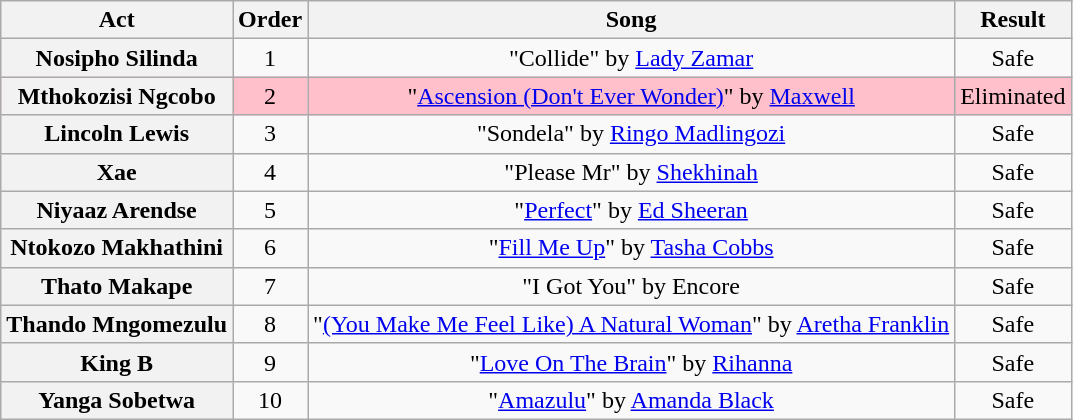<table class="wikitable plainrowheaders" style="text-align:center;">
<tr>
<th scope="col">Act</th>
<th scope="col">Order</th>
<th scope="col">Song</th>
<th scope="col">Result</th>
</tr>
<tr>
<th scope=row>Nosipho Silinda</th>
<td>1</td>
<td>"Collide" by <a href='#'>Lady Zamar</a></td>
<td>Safe</td>
</tr>
<tr style="background: pink">
<th scope=row>Mthokozisi Ngcobo</th>
<td>2</td>
<td>"<a href='#'>Ascension (Don't Ever Wonder)</a>" by <a href='#'>Maxwell</a></td>
<td>Eliminated</td>
</tr>
<tr>
<th scope=row>Lincoln Lewis</th>
<td>3</td>
<td>"Sondela" by <a href='#'>Ringo Madlingozi</a></td>
<td>Safe</td>
</tr>
<tr>
<th scope=row>Xae</th>
<td>4</td>
<td>"Please Mr" by <a href='#'>Shekhinah</a></td>
<td>Safe</td>
</tr>
<tr>
<th scope=row>Niyaaz Arendse</th>
<td>5</td>
<td>"<a href='#'>Perfect</a>" by <a href='#'>Ed Sheeran</a></td>
<td>Safe</td>
</tr>
<tr>
<th scope=row>Ntokozo Makhathini</th>
<td>6</td>
<td>"<a href='#'>Fill Me Up</a>" by <a href='#'>Tasha Cobbs</a></td>
<td>Safe</td>
</tr>
<tr>
<th scope=row>Thato Makape</th>
<td>7</td>
<td>"I Got You" by Encore</td>
<td>Safe</td>
</tr>
<tr>
<th scope=row>Thando Mngomezulu</th>
<td>8</td>
<td>"<a href='#'>(You Make Me Feel Like) A Natural Woman</a>" by <a href='#'>Aretha Franklin</a></td>
<td>Safe</td>
</tr>
<tr>
<th scope=row>King B</th>
<td>9</td>
<td>"<a href='#'>Love On The Brain</a>" by <a href='#'>Rihanna</a></td>
<td>Safe</td>
</tr>
<tr>
<th scope=row>Yanga Sobetwa</th>
<td>10</td>
<td>"<a href='#'>Amazulu</a>" by <a href='#'>Amanda Black</a></td>
<td>Safe</td>
</tr>
</table>
